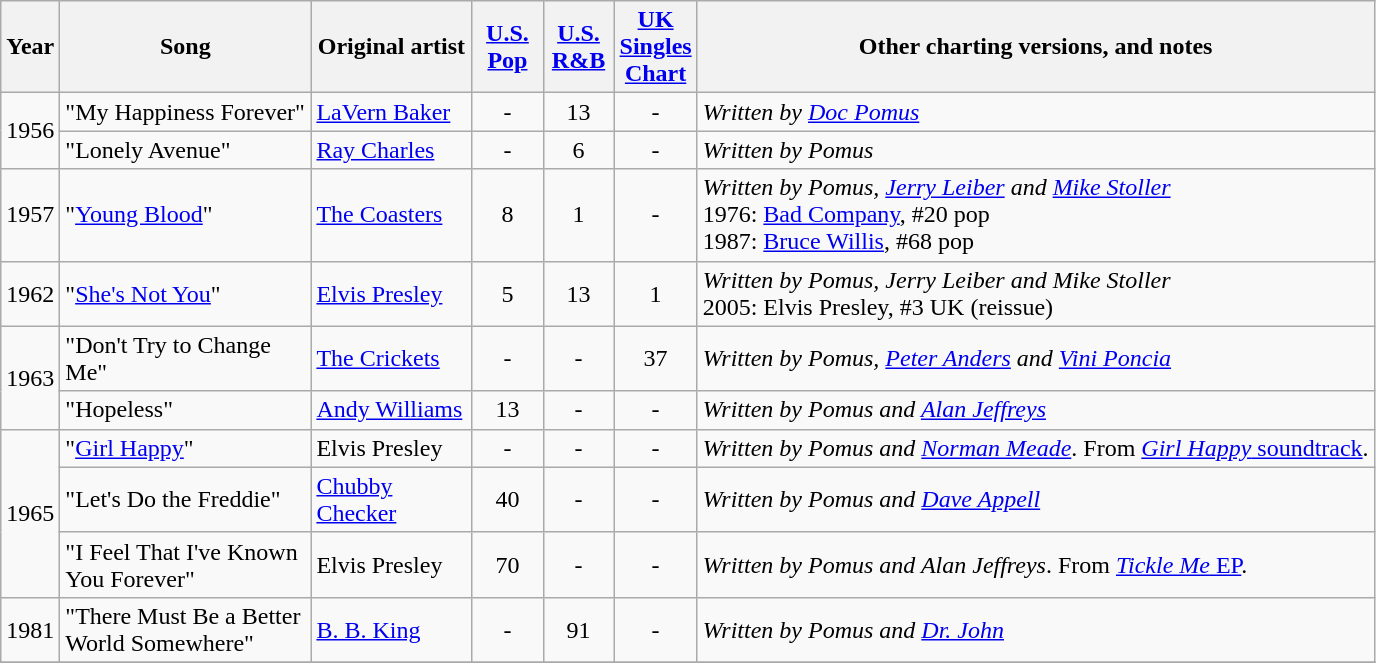<table class="wikitable">
<tr>
<th>Year</th>
<th width="160">Song</th>
<th width="100">Original artist</th>
<th width="40"><a href='#'>U.S. Pop</a></th>
<th width="40"><a href='#'>U.S. R&B</a></th>
<th width="40"><a href='#'>UK Singles Chart</a></th>
<th>Other charting versions, and notes</th>
</tr>
<tr>
<td rowspan="2">1956</td>
<td>"My Happiness Forever"</td>
<td><a href='#'>LaVern Baker</a></td>
<td align="center">-</td>
<td align="center">13</td>
<td align="center">-</td>
<td><em>Written by <a href='#'>Doc Pomus</a></em></td>
</tr>
<tr>
<td>"Lonely Avenue"</td>
<td><a href='#'>Ray Charles</a></td>
<td align="center">-</td>
<td align="center">6</td>
<td align="center">-</td>
<td><em>Written by Pomus</em></td>
</tr>
<tr>
<td rowspan="1">1957</td>
<td>"<a href='#'>Young Blood</a>"</td>
<td><a href='#'>The Coasters</a></td>
<td align="center">8</td>
<td align="center">1</td>
<td align="center">-</td>
<td><em>Written by Pomus, <a href='#'>Jerry Leiber</a> and <a href='#'>Mike Stoller</a></em><br>1976: <a href='#'>Bad Company</a>, #20 pop<br>1987: <a href='#'>Bruce Willis</a>, #68 pop</td>
</tr>
<tr>
<td rowspan="1">1962</td>
<td>"<a href='#'>She's Not You</a>"</td>
<td><a href='#'>Elvis Presley</a></td>
<td align="center">5</td>
<td align="center">13</td>
<td align="center">1</td>
<td><em>Written by Pomus, Jerry Leiber and Mike Stoller</em><br>2005: Elvis Presley, #3 UK (reissue)</td>
</tr>
<tr>
<td rowspan="2">1963</td>
<td>"Don't Try to Change Me"</td>
<td><a href='#'>The Crickets</a></td>
<td align="center">-</td>
<td align="center">-</td>
<td align="center">37</td>
<td><em>Written by Pomus, <a href='#'>Peter Anders</a> and <a href='#'>Vini Poncia</a></em></td>
</tr>
<tr>
<td>"Hopeless"</td>
<td><a href='#'>Andy Williams</a></td>
<td align="center">13</td>
<td align="center">-</td>
<td align="center">-</td>
<td><em>Written by Pomus and <a href='#'>Alan Jeffreys</a></em></td>
</tr>
<tr>
<td rowspan="3">1965</td>
<td>"<a href='#'>Girl Happy</a>"</td>
<td>Elvis Presley</td>
<td align="center">-</td>
<td align="center">-</td>
<td align="center">-</td>
<td><em>Written by Pomus and <a href='#'>Norman Meade</a></em>.  From <a href='#'><em>Girl Happy</em> soundtrack</a>.</td>
</tr>
<tr>
<td>"Let's Do the Freddie"</td>
<td><a href='#'>Chubby Checker</a></td>
<td align="center">40</td>
<td align="center">-</td>
<td align="center">-</td>
<td><em>Written by Pomus and <a href='#'>Dave Appell</a></em></td>
</tr>
<tr>
<td>"I Feel That I've Known You Forever"</td>
<td>Elvis Presley</td>
<td align="center">70</td>
<td align="center">-</td>
<td align="center">-</td>
<td><em>Written by Pomus and Alan Jeffreys</em>.  From <a href='#'><em>Tickle Me</em> EP</a>.</td>
</tr>
<tr>
<td rowspan="1">1981</td>
<td>"There Must Be a Better World Somewhere"</td>
<td><a href='#'>B. B. King</a></td>
<td align="center">-</td>
<td align="center">91</td>
<td align="center">-</td>
<td><em>Written by Pomus and <a href='#'>Dr. John</a></em></td>
</tr>
<tr>
</tr>
</table>
